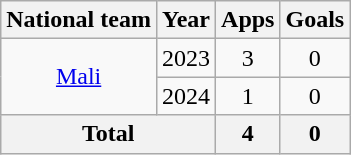<table class="wikitable" style="text-align:center">
<tr>
<th>National team</th>
<th>Year</th>
<th>Apps</th>
<th>Goals</th>
</tr>
<tr>
<td rowspan="2"><a href='#'>Mali</a></td>
<td>2023</td>
<td>3</td>
<td>0</td>
</tr>
<tr>
<td>2024</td>
<td>1</td>
<td>0</td>
</tr>
<tr>
<th colspan="2">Total</th>
<th>4</th>
<th>0</th>
</tr>
</table>
